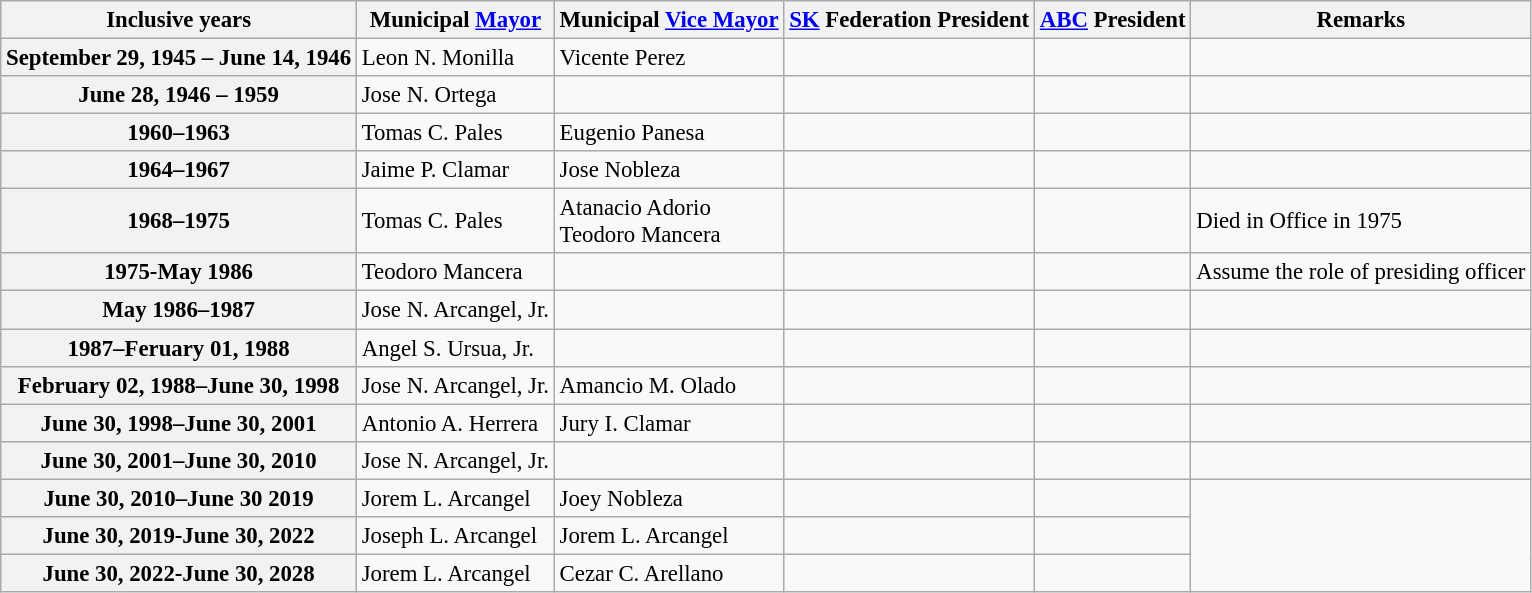<table class="wikitable collapsible autocollapse" style="font-size:95%">
<tr>
<th scope="col">Inclusive years</th>
<th scope="col">Municipal <a href='#'>Mayor</a></th>
<th scope="col">Municipal <a href='#'>Vice Mayor</a></th>
<th scope="col"><a href='#'>SK</a> Federation President</th>
<th scope="col"><a href='#'>ABC</a> President</th>
<th scope="col">Remarks</th>
</tr>
<tr>
<th scope="row">September 29, 1945 – June 14, 1946</th>
<td>Leon N. Monilla</td>
<td>Vicente Perez</td>
<td></td>
<td></td>
<td></td>
</tr>
<tr>
<th scope="row">June 28, 1946 – 1959</th>
<td>Jose N. Ortega</td>
<td></td>
<td></td>
<td></td>
<td></td>
</tr>
<tr>
<th scope="row">1960–1963</th>
<td>Tomas C. Pales</td>
<td>Eugenio Panesa</td>
<td></td>
<td></td>
<td></td>
</tr>
<tr>
<th scope="row">1964–1967</th>
<td>Jaime P. Clamar</td>
<td>Jose Nobleza</td>
<td></td>
<td></td>
<td></td>
</tr>
<tr>
<th scope="row">1968–1975</th>
<td>Tomas C. Pales</td>
<td>Atanacio Adorio <br>Teodoro Mancera </td>
<td></td>
<td></td>
<td>Died in Office in 1975</td>
</tr>
<tr>
<th scope="row">1975-May 1986</th>
<td>Teodoro Mancera</td>
<td></td>
<td></td>
<td></td>
<td>Assume the role of presiding officer</td>
</tr>
<tr>
<th scope="row">May 1986–1987</th>
<td>Jose N. Arcangel, Jr.</td>
<td></td>
<td></td>
<td></td>
<td></td>
</tr>
<tr>
<th scope="row">1987–Feruary 01, 1988</th>
<td>Angel S. Ursua, Jr.</td>
<td></td>
<td></td>
<td></td>
<td></td>
</tr>
<tr>
<th scope="row">February 02, 1988–June 30, 1998</th>
<td>Jose N. Arcangel, Jr.</td>
<td>Amancio M. Olado </td>
<td></td>
<td></td>
<td></td>
</tr>
<tr>
<th scope="row">June 30, 1998–June 30, 2001</th>
<td>Antonio A. Herrera</td>
<td>Jury I. Clamar</td>
<td></td>
<td></td>
<td></td>
</tr>
<tr>
<th scope="row">June 30, 2001–June 30, 2010</th>
<td>Jose N. Arcangel, Jr.</td>
<td></td>
<td></td>
<td></td>
<td></td>
</tr>
<tr>
<th scope="row">June 30, 2010–June 30 2019</th>
<td>Jorem L. Arcangel</td>
<td>Joey Nobleza </td>
<td></td>
<td></td>
</tr>
<tr>
<th scope="row">June 30, 2019-June 30, 2022</th>
<td>Joseph L. Arcangel</td>
<td>Jorem L. Arcangel</td>
<td></td>
<td></td>
</tr>
<tr>
<th scope="row">June 30, 2022-June 30, 2028</th>
<td>Jorem L. Arcangel</td>
<td>Cezar C. Arellano</td>
<td></td>
<td></td>
</tr>
</table>
